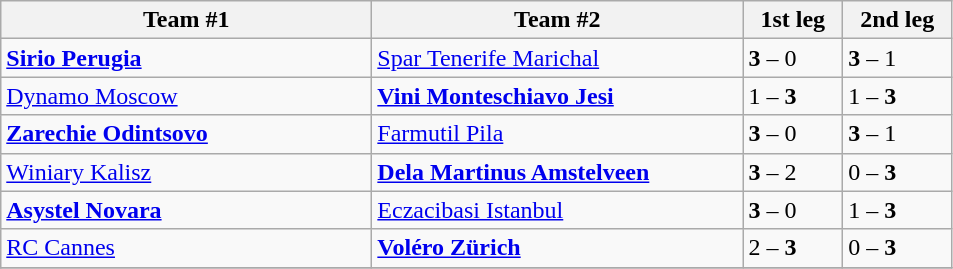<table class="wikitable" style="border-collapse: collapse;">
<tr>
<th align="right" width="240">Team #1</th>
<th align="left" width="240">Team #2</th>
<th>  1st leg  </th>
<th>  2nd leg  </th>
</tr>
<tr>
<td> <strong><a href='#'>Sirio Perugia</a></strong></td>
<td> <a href='#'>Spar Tenerife Marichal</a></td>
<td><strong>3</strong> – 0</td>
<td><strong>3</strong> – 1</td>
</tr>
<tr>
<td> <a href='#'>Dynamo Moscow</a></td>
<td> <strong><a href='#'>Vini Monteschiavo Jesi</a></strong></td>
<td>1 – <strong>3</strong></td>
<td>1 – <strong>3</strong></td>
</tr>
<tr>
<td> <strong><a href='#'>Zarechie Odintsovo</a></strong></td>
<td> <a href='#'>Farmutil Pila</a></td>
<td><strong>3</strong> – 0</td>
<td><strong>3</strong> – 1</td>
</tr>
<tr>
<td> <a href='#'>Winiary Kalisz</a></td>
<td> <strong><a href='#'>Dela Martinus Amstelveen</a></strong></td>
<td><strong>3</strong> – 2</td>
<td>0 – <strong>3</strong></td>
</tr>
<tr>
<td> <strong><a href='#'>Asystel Novara</a></strong></td>
<td> <a href='#'>Eczacibasi Istanbul</a></td>
<td><strong>3</strong> – 0</td>
<td>1 – <strong>3</strong></td>
</tr>
<tr>
<td> <a href='#'>RC Cannes</a></td>
<td> <strong><a href='#'>Voléro Zürich</a></strong></td>
<td>2 – <strong>3</strong></td>
<td>0 – <strong>3</strong></td>
</tr>
<tr>
</tr>
</table>
